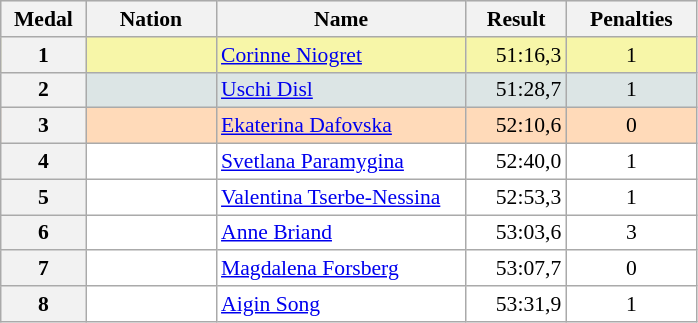<table class=wikitable style="border:1px solid #AAAAAA;font-size:90%">
<tr bgcolor="#E4E4E4">
<th style="border-bottom:1px solid #AAAAAA" width=50>Medal</th>
<th style="border-bottom:1px solid #AAAAAA" width=80>Nation</th>
<th style="border-bottom:1px solid #AAAAAA" width=160>Name</th>
<th style="border-bottom:1px solid #AAAAAA" width=60>Result</th>
<th style="border-bottom:1px solid #AAAAAA" width=80>Penalties</th>
</tr>
<tr align="center" valign="top" bgcolor="#F7F6A8">
<th>1</th>
<td align="left"></td>
<td align="left"><a href='#'>Corinne Niogret</a></td>
<td align="right">51:16,3</td>
<td align="center">1</td>
</tr>
<tr align="center" valign="top" bgcolor="#DCE5E5">
<th>2</th>
<td align="left"></td>
<td align="left"><a href='#'>Uschi Disl</a></td>
<td align="right">51:28,7</td>
<td align="center">1</td>
</tr>
<tr align="center" valign="top" bgcolor="#FFDAB9">
<th>3</th>
<td align="left"></td>
<td align="left"><a href='#'>Ekaterina Dafovska</a></td>
<td align="right">52:10,6</td>
<td align="center">0</td>
</tr>
<tr align="center" valign="top" bgcolor="#FFFFFF">
<th>4</th>
<td align="left"></td>
<td align="left"><a href='#'>Svetlana Paramygina</a></td>
<td align="right">52:40,0</td>
<td align="center">1</td>
</tr>
<tr align="center" valign="top" bgcolor="#FFFFFF">
<th>5</th>
<td align="left"></td>
<td align="left"><a href='#'>Valentina Tserbe-Nessina</a></td>
<td align="right">52:53,3</td>
<td align="center">1</td>
</tr>
<tr align="center" valign="top" bgcolor="#FFFFFF">
<th>6</th>
<td align="left"></td>
<td align="left"><a href='#'>Anne Briand</a></td>
<td align="right">53:03,6</td>
<td align="center">3</td>
</tr>
<tr align="center" valign="top" bgcolor="#FFFFFF">
<th>7</th>
<td align="left"></td>
<td align="left"><a href='#'>Magdalena Forsberg</a></td>
<td align="right">53:07,7</td>
<td align="center">0</td>
</tr>
<tr align="center" valign="top" bgcolor="#FFFFFF">
<th>8</th>
<td align="left"></td>
<td align="left"><a href='#'>Aigin Song</a></td>
<td align="right">53:31,9</td>
<td align="center">1</td>
</tr>
</table>
